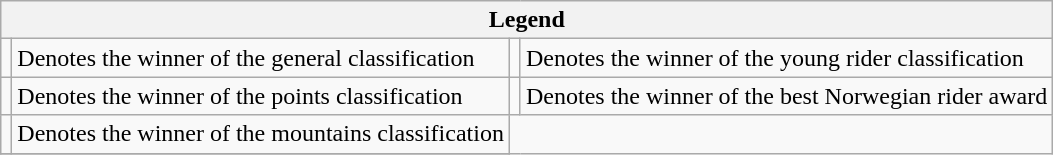<table class="wikitable">
<tr>
<th colspan="4">Legend</th>
</tr>
<tr>
<td></td>
<td>Denotes the winner of the general classification</td>
<td></td>
<td>Denotes the winner of the young rider classification</td>
</tr>
<tr>
<td></td>
<td>Denotes the winner of the points classification</td>
<td></td>
<td>Denotes the winner of the best Norwegian rider award</td>
</tr>
<tr>
<td></td>
<td>Denotes the winner of the mountains classification</td>
</tr>
<tr>
</tr>
</table>
